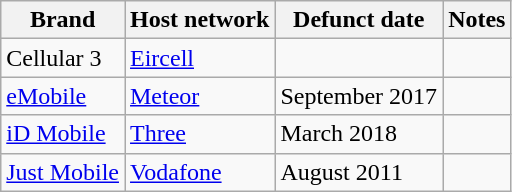<table class="wikitable sortable">
<tr>
<th>Brand</th>
<th>Host network</th>
<th>Defunct date</th>
<th>Notes</th>
</tr>
<tr>
<td>Cellular 3</td>
<td><a href='#'>Eircell</a></td>
<td></td>
<td></td>
</tr>
<tr>
<td><a href='#'>eMobile</a></td>
<td><a href='#'>Meteor</a></td>
<td>September 2017</td>
<td></td>
</tr>
<tr>
<td><a href='#'>iD Mobile</a></td>
<td><a href='#'>Three</a></td>
<td>March 2018</td>
<td></td>
</tr>
<tr>
<td><a href='#'>Just Mobile</a></td>
<td><a href='#'>Vodafone</a></td>
<td>August 2011</td>
<td></td>
</tr>
</table>
